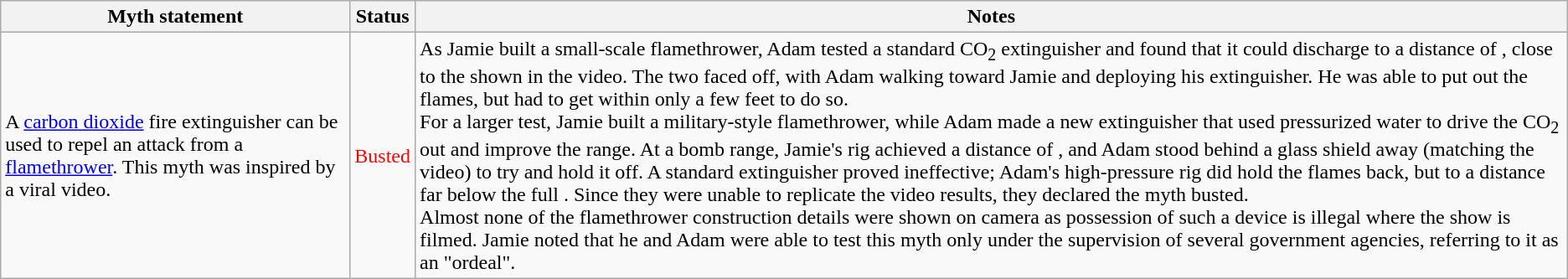<table class="wikitable plainrowheaders">
<tr>
<th>Myth statement</th>
<th>Status</th>
<th>Notes</th>
</tr>
<tr>
<td>A <a href='#'>carbon dioxide</a> fire extinguisher can be used to repel an attack from a <a href='#'>flamethrower</a>. This myth was inspired by a viral video.</td>
<td style="color:red">Busted</td>
<td>As Jamie built a small-scale flamethrower, Adam tested a standard CO<sub>2</sub> extinguisher and found that it could discharge to a distance of , close to the  shown in the video. The two faced off, with Adam walking toward Jamie and deploying his extinguisher. He was able to put out the flames, but had to get within only a few feet to do so.<br>For a larger test, Jamie built a military-style flamethrower, while Adam made a new extinguisher that used pressurized water to drive the CO<sub>2</sub> out and improve the range. At a bomb range, Jamie's rig achieved a distance of , and Adam stood behind a glass shield  away (matching the video) to try and hold it off. A standard extinguisher proved ineffective; Adam's high-pressure rig did hold the flames back, but to a distance far below the full . Since they were unable to replicate the video results, they declared the myth busted.<br>Almost none of the flamethrower construction details were shown on camera as possession of such a device is illegal where the show is filmed. Jamie noted that he and Adam were able to test this myth only under the supervision of several government agencies, referring to it as an "ordeal".</td>
</tr>
</table>
